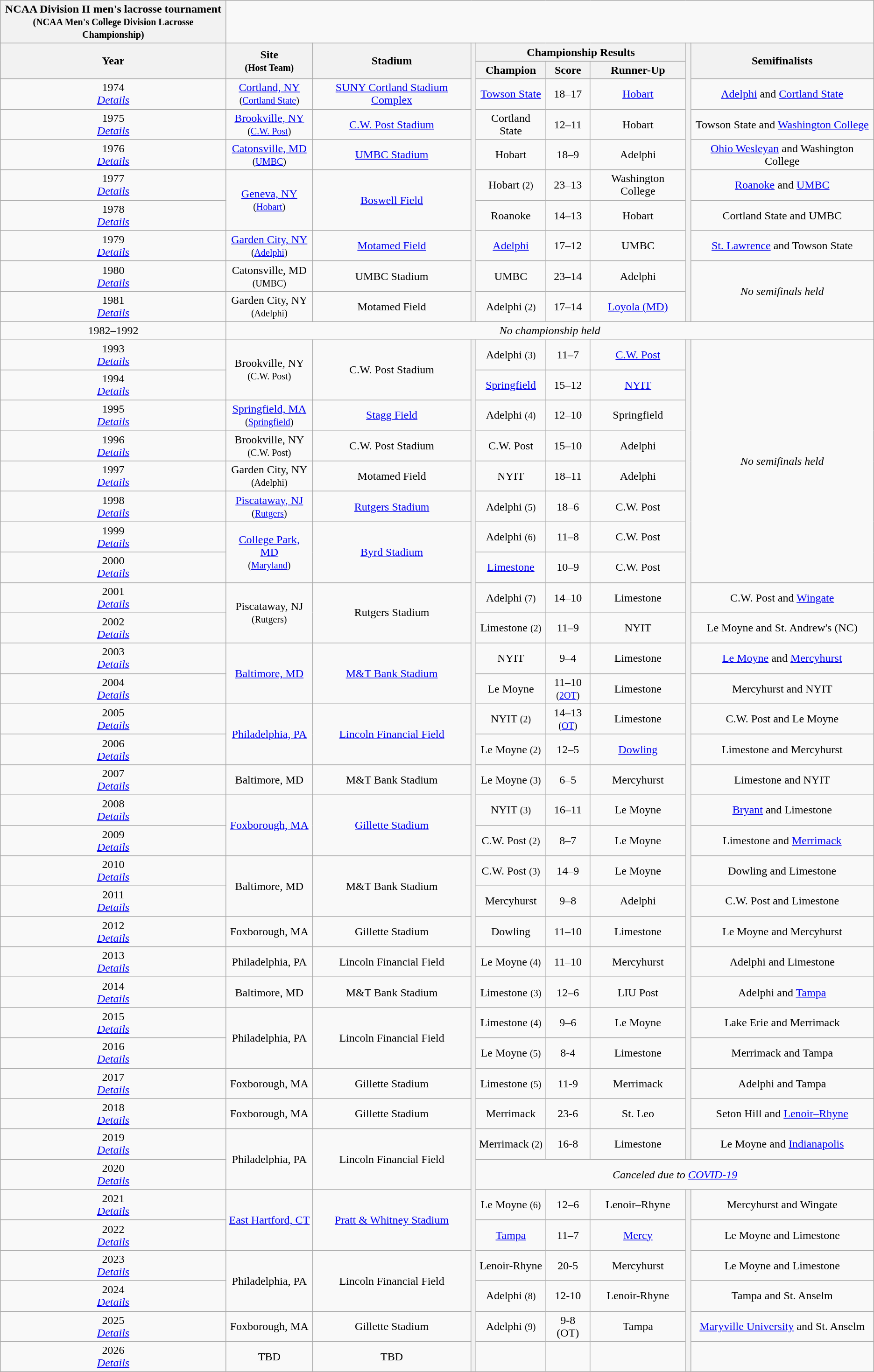<table class="wikitable" style="text-align:center">
<tr>
<th style=>NCAA Division II men's lacrosse tournament<br><small>(NCAA Men's College Division Lacrosse Championship)</small></th>
</tr>
<tr>
<th rowspan="2">Year</th>
<th rowspan="2">Site<br><small>(Host Team)</small></th>
<th rowspan="2">Stadium</th>
<th rowspan="10"></th>
<th colspan=3>Championship Results</th>
<th rowspan="10"></th>
<th rowspan=2>Semifinalists</th>
</tr>
<tr>
<th>Champion</th>
<th>Score</th>
<th>Runner-Up</th>
</tr>
<tr>
<td>1974<br><em><a href='#'>Details</a></em></td>
<td><a href='#'>Cortland, NY</a><br><small>(<a href='#'>Cortland State</a>)</small></td>
<td><a href='#'>SUNY Cortland Stadium Complex</a></td>
<td><a href='#'>Towson State</a></td>
<td>18–17</td>
<td><a href='#'>Hobart</a></td>
<td><a href='#'>Adelphi</a> and <a href='#'>Cortland State</a></td>
</tr>
<tr>
<td>1975<br><em><a href='#'>Details</a></em></td>
<td><a href='#'>Brookville, NY</a><br><small>(<a href='#'>C.W. Post</a>)</small></td>
<td><a href='#'>C.W. Post Stadium</a></td>
<td>Cortland State</td>
<td>12–11</td>
<td>Hobart</td>
<td>Towson State and <a href='#'>Washington College</a></td>
</tr>
<tr>
<td>1976<br><em><a href='#'>Details</a></em></td>
<td><a href='#'>Catonsville, MD</a><br><small>(<a href='#'>UMBC</a>)</small></td>
<td><a href='#'>UMBC Stadium</a></td>
<td>Hobart</td>
<td>18–9</td>
<td>Adelphi</td>
<td><a href='#'>Ohio Wesleyan</a> and Washington College</td>
</tr>
<tr>
<td>1977<br><em><a href='#'>Details</a></em></td>
<td rowspan="2"><a href='#'>Geneva, NY</a><br><small>(<a href='#'>Hobart</a>)</small></td>
<td rowspan="2"><a href='#'>Boswell Field</a></td>
<td>Hobart <small>(2)</small></td>
<td>23–13</td>
<td>Washington College</td>
<td><a href='#'>Roanoke</a> and <a href='#'>UMBC</a></td>
</tr>
<tr>
<td>1978<br><em><a href='#'>Details</a></em></td>
<td>Roanoke</td>
<td>14–13</td>
<td>Hobart</td>
<td>Cortland State and UMBC</td>
</tr>
<tr>
<td>1979<br><em><a href='#'>Details</a></em></td>
<td><a href='#'>Garden City, NY</a><br><small>(<a href='#'>Adelphi</a>)</small></td>
<td><a href='#'>Motamed Field</a></td>
<td><a href='#'>Adelphi</a></td>
<td>17–12</td>
<td>UMBC</td>
<td><a href='#'>St. Lawrence</a> and Towson State</td>
</tr>
<tr>
<td>1980<br><em><a href='#'>Details</a></em></td>
<td>Catonsville, MD<br><small>(UMBC)</small></td>
<td>UMBC Stadium</td>
<td>UMBC</td>
<td>23–14</td>
<td>Adelphi</td>
<td rowspan="2"><em>No semifinals held</em></td>
</tr>
<tr>
<td>1981<br><em><a href='#'>Details</a></em></td>
<td>Garden City, NY<br><small>(Adelphi)</small></td>
<td>Motamed Field</td>
<td>Adelphi <small>(2)</small></td>
<td>17–14</td>
<td><a href='#'>Loyola (MD)</a></td>
</tr>
<tr>
<td>1982–1992</td>
<td colspan="8"><em>No championship held</em></td>
</tr>
<tr>
<td>1993<br><em><a href='#'>Details</a></em></td>
<td rowspan="2">Brookville, NY<br><small>(C.W. Post)</small></td>
<td rowspan="2">C.W. Post Stadium</td>
<th rowspan="34"></th>
<td>Adelphi <small>(3)</small></td>
<td>11–7</td>
<td><a href='#'>C.W. Post</a></td>
<th rowspan="27"></th>
<td rowspan="8"><em>No semifinals held</em></td>
</tr>
<tr>
<td>1994<br><em><a href='#'>Details</a></em></td>
<td><a href='#'>Springfield</a></td>
<td>15–12</td>
<td><a href='#'>NYIT</a></td>
</tr>
<tr>
<td>1995<br><em><a href='#'>Details</a></em></td>
<td><a href='#'>Springfield, MA</a><br><small>(<a href='#'>Springfield</a>)</small></td>
<td><a href='#'>Stagg Field</a></td>
<td>Adelphi <small>(4)</small></td>
<td>12–10</td>
<td>Springfield</td>
</tr>
<tr>
<td>1996<br><em><a href='#'>Details</a></em></td>
<td>Brookville, NY<br><small>(C.W. Post)</small></td>
<td>C.W. Post Stadium</td>
<td>C.W. Post</td>
<td>15–10</td>
<td>Adelphi</td>
</tr>
<tr>
<td>1997<br><em><a href='#'>Details</a></em></td>
<td>Garden City, NY<br><small>(Adelphi)</small></td>
<td>Motamed Field</td>
<td>NYIT</td>
<td>18–11</td>
<td>Adelphi</td>
</tr>
<tr>
<td>1998<br><em><a href='#'>Details</a></em></td>
<td><a href='#'>Piscataway, NJ</a><br><small>(<a href='#'>Rutgers</a>)</small></td>
<td><a href='#'>Rutgers Stadium</a></td>
<td>Adelphi <small>(5)</small></td>
<td>18–6</td>
<td>C.W. Post</td>
</tr>
<tr>
<td>1999<br><em><a href='#'>Details</a></em></td>
<td rowspan="2"><a href='#'>College Park, MD</a><br><small>(<a href='#'>Maryland</a>)</small></td>
<td rowspan="2"><a href='#'>Byrd Stadium</a></td>
<td>Adelphi <small>(6)</small></td>
<td>11–8</td>
<td>C.W. Post</td>
</tr>
<tr>
<td>2000<br><em><a href='#'>Details</a></em></td>
<td><a href='#'>Limestone</a></td>
<td>10–9</td>
<td>C.W. Post</td>
</tr>
<tr>
<td>2001<br><em><a href='#'>Details</a></em></td>
<td rowspan="2">Piscataway, NJ<br><small>(Rutgers)</small></td>
<td rowspan="2">Rutgers Stadium</td>
<td>Adelphi <small>(7)</small></td>
<td>14–10</td>
<td>Limestone</td>
<td>C.W. Post and <a href='#'>Wingate</a></td>
</tr>
<tr>
<td>2002<br><em><a href='#'>Details</a></em></td>
<td>Limestone <small>(2)</small></td>
<td>11–9</td>
<td>NYIT</td>
<td>Le Moyne and St. Andrew's (NC)</td>
</tr>
<tr>
<td>2003<br><em><a href='#'>Details</a></em></td>
<td rowspan="2"><a href='#'>Baltimore, MD</a></td>
<td rowspan="2"><a href='#'>M&T Bank Stadium</a></td>
<td>NYIT</td>
<td>9–4</td>
<td>Limestone</td>
<td><a href='#'>Le Moyne</a> and <a href='#'>Mercyhurst</a></td>
</tr>
<tr>
<td>2004<br><em><a href='#'>Details</a></em></td>
<td>Le Moyne</td>
<td>11–10<br><small>(<a href='#'>2OT</a>)</small></td>
<td>Limestone</td>
<td>Mercyhurst and NYIT</td>
</tr>
<tr>
<td>2005<br><em><a href='#'>Details</a></em></td>
<td rowspan="2"><a href='#'>Philadelphia, PA</a></td>
<td rowspan="2"><a href='#'>Lincoln Financial Field</a></td>
<td>NYIT <small>(2)</small></td>
<td>14–13<br><small>(<a href='#'>OT</a>)</small></td>
<td>Limestone</td>
<td>C.W. Post and Le Moyne</td>
</tr>
<tr>
<td>2006<br><em><a href='#'>Details</a></em></td>
<td>Le Moyne <small>(2)</small></td>
<td>12–5</td>
<td><a href='#'>Dowling</a></td>
<td>Limestone and Mercyhurst</td>
</tr>
<tr>
<td>2007<br><em><a href='#'>Details</a></em></td>
<td>Baltimore, MD</td>
<td>M&T Bank Stadium</td>
<td>Le Moyne <small>(3)</small></td>
<td>6–5</td>
<td>Mercyhurst</td>
<td>Limestone and NYIT</td>
</tr>
<tr>
<td>2008<br><em><a href='#'>Details</a></em></td>
<td rowspan="2"><a href='#'>Foxborough, MA</a></td>
<td rowspan="2"><a href='#'>Gillette Stadium</a></td>
<td>NYIT <small>(3)</small></td>
<td>16–11</td>
<td>Le Moyne</td>
<td><a href='#'>Bryant</a> and Limestone</td>
</tr>
<tr>
<td>2009<br><em><a href='#'>Details</a></em></td>
<td>C.W. Post <small>(2)</small></td>
<td>8–7</td>
<td>Le Moyne</td>
<td>Limestone and <a href='#'>Merrimack</a></td>
</tr>
<tr>
<td>2010<br><em><a href='#'>Details</a></em></td>
<td rowspan="2">Baltimore, MD</td>
<td rowspan="2">M&T Bank Stadium</td>
<td>C.W. Post <small>(3)</small></td>
<td>14–9</td>
<td>Le Moyne</td>
<td>Dowling and Limestone</td>
</tr>
<tr>
<td>2011<br><em><a href='#'>Details</a></em></td>
<td>Mercyhurst</td>
<td>9–8</td>
<td>Adelphi</td>
<td>C.W. Post and Limestone</td>
</tr>
<tr>
<td>2012<br><em><a href='#'>Details</a></em></td>
<td>Foxborough, MA</td>
<td>Gillette Stadium</td>
<td>Dowling</td>
<td>11–10</td>
<td>Limestone</td>
<td>Le Moyne and Mercyhurst</td>
</tr>
<tr>
<td>2013<br><em><a href='#'>Details</a></em></td>
<td>Philadelphia, PA</td>
<td>Lincoln Financial Field</td>
<td>Le Moyne <small>(4)</small></td>
<td>11–10</td>
<td>Mercyhurst</td>
<td>Adelphi and Limestone</td>
</tr>
<tr>
<td>2014<br><em><a href='#'>Details</a></em></td>
<td>Baltimore, MD</td>
<td>M&T Bank Stadium</td>
<td>Limestone <small>(3)</small></td>
<td>12–6</td>
<td>LIU Post</td>
<td>Adelphi and <a href='#'>Tampa</a></td>
</tr>
<tr>
<td>2015<br><em><a href='#'>Details</a></em></td>
<td rowspan="2">Philadelphia, PA</td>
<td rowspan="2">Lincoln Financial Field</td>
<td>Limestone <small>(4)</small></td>
<td>9–6</td>
<td>Le Moyne</td>
<td>Lake Erie and Merrimack</td>
</tr>
<tr>
<td>2016<br><em><a href='#'>Details</a></em></td>
<td>Le Moyne <small>(5)</small></td>
<td>8-4</td>
<td>Limestone</td>
<td>Merrimack and Tampa</td>
</tr>
<tr>
<td>2017<br><em><a href='#'>Details</a></em></td>
<td rowspan=>Foxborough, MA</td>
<td rowspan=>Gillette Stadium</td>
<td>Limestone <small>(5)</small></td>
<td>11-9</td>
<td>Merrimack</td>
<td>Adelphi and Tampa</td>
</tr>
<tr>
<td>2018<br><em><a href='#'>Details</a></em></td>
<td rowspan=>Foxborough, MA</td>
<td rowspan=>Gillette Stadium</td>
<td>Merrimack</td>
<td>23-6</td>
<td>St. Leo</td>
<td>Seton Hill and <a href='#'>Lenoir–Rhyne</a></td>
</tr>
<tr>
<td>2019<br><em><a href='#'>Details</a></em></td>
<td rowspan="2">Philadelphia, PA</td>
<td rowspan="2">Lincoln Financial Field</td>
<td>Merrimack <small>(2)</small></td>
<td>16-8</td>
<td>Limestone</td>
<td>Le Moyne and <a href='#'>Indianapolis</a></td>
</tr>
<tr>
<td>2020<br><em><a href='#'>Details</a></em></td>
<td colspan=5 align=center><em>Canceled due to <a href='#'>COVID-19</a></em></td>
</tr>
<tr>
<td>2021<br><em><a href='#'>Details</a></em></td>
<td rowspan=2><a href='#'>East Hartford, CT</a></td>
<td rowspan=2><a href='#'>Pratt & Whitney Stadium</a></td>
<td>Le Moyne <small>(6)</small></td>
<td>12–6</td>
<td>Lenoir–Rhyne</td>
<th rowspan="6"></th>
<td>Mercyhurst and Wingate</td>
</tr>
<tr>
<td>2022<br><em><a href='#'>Details</a></em></td>
<td><a href='#'>Tampa</a></td>
<td>11–7</td>
<td><a href='#'>Mercy</a></td>
<td>Le Moyne and Limestone</td>
</tr>
<tr>
<td>2023<br><em><a href='#'>Details</a></em></td>
<td rowspan=2>Philadelphia, PA</td>
<td rowspan=2>Lincoln Financial Field</td>
<td>Lenoir-Rhyne</td>
<td>20-5</td>
<td>Mercyhurst</td>
<td>Le Moyne and Limestone</td>
</tr>
<tr>
<td>2024<br><em><a href='#'>Details</a></em></td>
<td>Adelphi <small>(8)</small></td>
<td>12-10</td>
<td>Lenoir-Rhyne</td>
<td>Tampa and St. Anselm</td>
</tr>
<tr>
<td>2025<br><em><a href='#'>Details</a></em></td>
<td>Foxborough, MA</td>
<td>Gillette Stadium</td>
<td>Adelphi  <small>(9)</small></td>
<td>9-8 (OT)</td>
<td>Tampa</td>
<td><a href='#'>Maryville University</a> and St. Anselm</td>
</tr>
<tr>
<td>2026<br><em><a href='#'>Details</a></em></td>
<td>TBD</td>
<td>TBD</td>
<td></td>
<td></td>
</tr>
</table>
